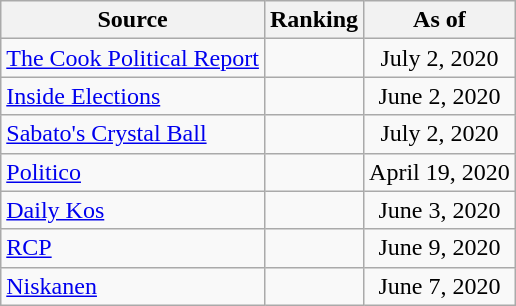<table class="wikitable" style="text-align:center">
<tr>
<th>Source</th>
<th>Ranking</th>
<th>As of</th>
</tr>
<tr>
<td align=left><a href='#'>The Cook Political Report</a></td>
<td></td>
<td>July 2, 2020</td>
</tr>
<tr>
<td align=left><a href='#'>Inside Elections</a></td>
<td></td>
<td>June 2, 2020</td>
</tr>
<tr>
<td align=left><a href='#'>Sabato's Crystal Ball</a></td>
<td></td>
<td>July 2, 2020</td>
</tr>
<tr>
<td align="left"><a href='#'>Politico</a></td>
<td></td>
<td>April 19, 2020</td>
</tr>
<tr>
<td align="left"><a href='#'>Daily Kos</a></td>
<td></td>
<td>June 3, 2020</td>
</tr>
<tr>
<td align="left"><a href='#'>RCP</a></td>
<td></td>
<td>June 9, 2020</td>
</tr>
<tr>
<td align="left"><a href='#'>Niskanen</a></td>
<td></td>
<td>June 7, 2020</td>
</tr>
</table>
